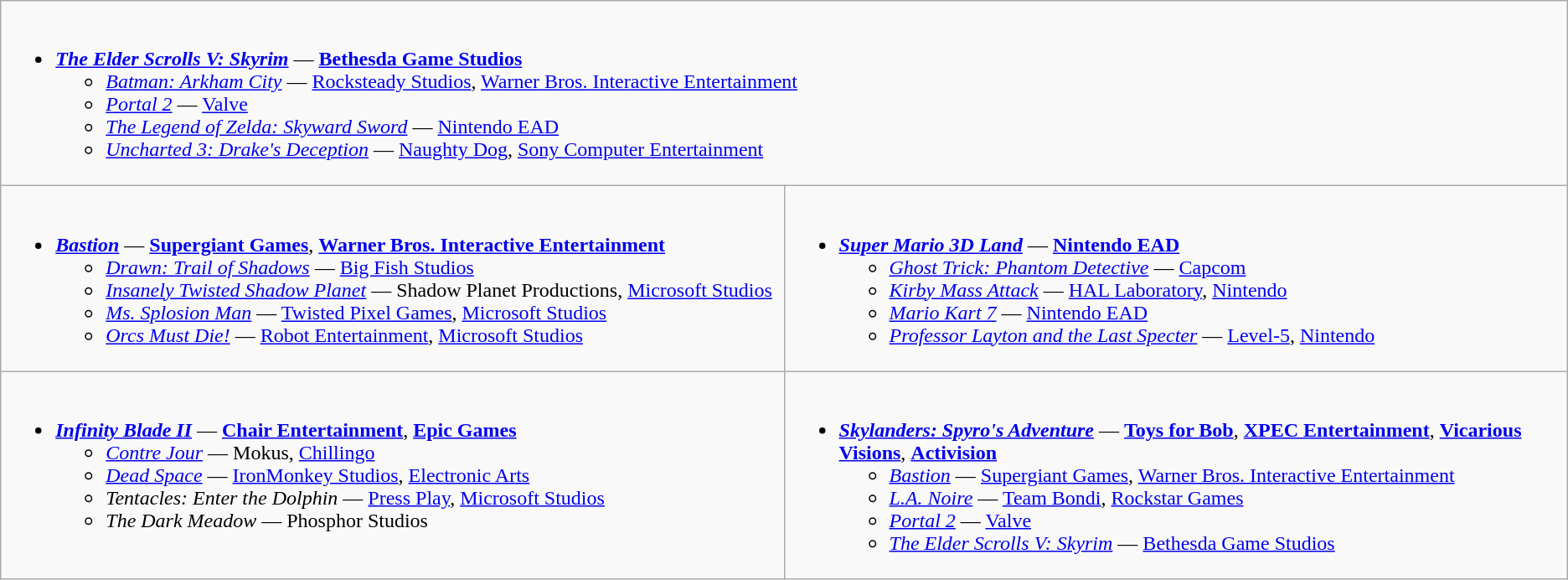<table class="wikitable">
<tr>
<td valign="top" width="50%" colspan="2"><br><ul><li><strong><em><a href='#'>The Elder Scrolls V: Skyrim</a></em></strong> — <strong><a href='#'>Bethesda Game Studios</a></strong><ul><li><em><a href='#'>Batman: Arkham City</a></em> — <a href='#'>Rocksteady Studios</a>, <a href='#'>Warner Bros. Interactive Entertainment</a></li><li><em><a href='#'>Portal 2</a></em> — <a href='#'>Valve</a></li><li><em><a href='#'>The Legend of Zelda: Skyward Sword</a></em> — <a href='#'>Nintendo EAD</a></li><li><em><a href='#'>Uncharted 3: Drake's Deception</a></em> — <a href='#'>Naughty Dog</a>, <a href='#'>Sony Computer Entertainment</a></li></ul></li></ul></td>
</tr>
<tr>
<td valign="top" width="50%"><br><ul><li><strong><em><a href='#'>Bastion</a></em></strong> — <strong><a href='#'>Supergiant Games</a></strong>, <strong><a href='#'>Warner Bros. Interactive Entertainment</a></strong><ul><li><em><a href='#'>Drawn: Trail of Shadows</a></em> — <a href='#'>Big Fish Studios</a></li><li><em><a href='#'>Insanely Twisted Shadow Planet</a></em> — Shadow Planet Productions, <a href='#'>Microsoft Studios</a></li><li><em><a href='#'>Ms. Splosion Man</a></em> — <a href='#'>Twisted Pixel Games</a>, <a href='#'>Microsoft Studios</a></li><li><em><a href='#'>Orcs Must Die!</a></em> — <a href='#'>Robot Entertainment</a>, <a href='#'>Microsoft Studios</a></li></ul></li></ul></td>
<td valign="top" width="50%"><br><ul><li><strong><em><a href='#'>Super Mario 3D Land</a></em></strong> — <strong><a href='#'>Nintendo EAD</a></strong><ul><li><em><a href='#'>Ghost Trick: Phantom Detective</a></em> — <a href='#'>Capcom</a></li><li><em><a href='#'>Kirby Mass Attack</a></em> — <a href='#'>HAL Laboratory</a>, <a href='#'>Nintendo</a></li><li><em><a href='#'>Mario Kart 7</a></em> — <a href='#'>Nintendo EAD</a></li><li><em><a href='#'>Professor Layton and the Last Specter</a></em> — <a href='#'>Level-5</a>, <a href='#'>Nintendo</a></li></ul></li></ul></td>
</tr>
<tr>
<td valign="top" width="50%"><br><ul><li><strong><em><a href='#'>Infinity Blade II</a></em></strong> — <strong><a href='#'>Chair Entertainment</a></strong>, <strong><a href='#'>Epic Games</a></strong><ul><li><em><a href='#'>Contre Jour</a></em> — Mokus, <a href='#'>Chillingo</a></li><li><em><a href='#'>Dead Space</a></em> — <a href='#'>IronMonkey Studios</a>, <a href='#'>Electronic Arts</a></li><li><em>Tentacles: Enter the Dolphin</em> — <a href='#'>Press Play</a>, <a href='#'>Microsoft Studios</a></li><li><em>The Dark Meadow</em> — Phosphor Studios</li></ul></li></ul></td>
<td valign="top" width="50%"><br><ul><li><strong><em><a href='#'>Skylanders: Spyro's Adventure</a></em></strong> — <strong><a href='#'>Toys for Bob</a></strong>, <strong><a href='#'>XPEC Entertainment</a></strong>, <strong><a href='#'>Vicarious Visions</a></strong>, <strong><a href='#'>Activision</a></strong><ul><li><em><a href='#'>Bastion</a></em> — <a href='#'>Supergiant Games</a>, <a href='#'>Warner Bros. Interactive Entertainment</a></li><li><em><a href='#'>L.A. Noire</a></em> — <a href='#'>Team Bondi</a>, <a href='#'>Rockstar Games</a></li><li><em><a href='#'>Portal 2</a></em> — <a href='#'>Valve</a></li><li><em><a href='#'>The Elder Scrolls V: Skyrim</a></em> — <a href='#'>Bethesda Game Studios</a></li></ul></li></ul></td>
</tr>
</table>
